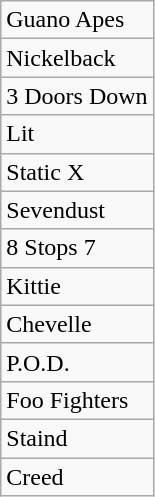<table class="wikitable">
<tr>
<td>Guano Apes</td>
</tr>
<tr>
<td>Nickelback</td>
</tr>
<tr>
<td>3 Doors Down</td>
</tr>
<tr>
<td>Lit</td>
</tr>
<tr>
<td>Static X</td>
</tr>
<tr>
<td>Sevendust</td>
</tr>
<tr>
<td>8 Stops 7</td>
</tr>
<tr>
<td>Kittie</td>
</tr>
<tr>
<td>Chevelle</td>
</tr>
<tr>
<td>P.O.D.</td>
</tr>
<tr>
<td>Foo Fighters</td>
</tr>
<tr>
<td>Staind</td>
</tr>
<tr>
<td>Creed</td>
</tr>
</table>
